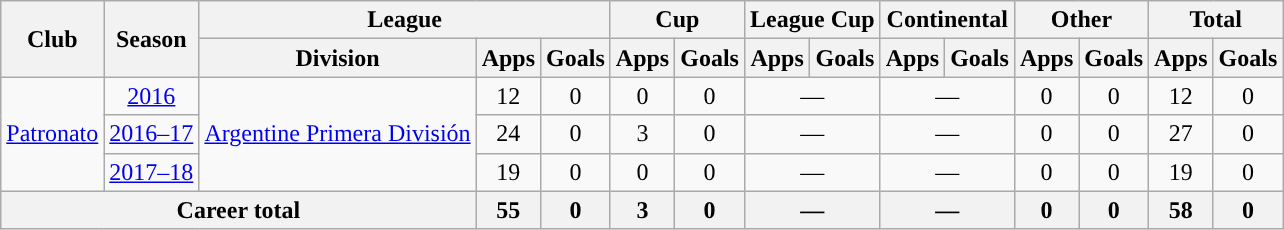<table class="wikitable" style="text-align:center">
<tr>
<th rowspan="2">Club</th>
<th rowspan="2">Season</th>
<th colspan="3">League</th>
<th colspan="2">Cup</th>
<th colspan="2">League Cup</th>
<th colspan="2">Continental</th>
<th colspan="2">Other</th>
<th colspan="2">Total</th>
</tr>
<tr>
<th>Division</th>
<th>Apps</th>
<th>Goals</th>
<th>Apps</th>
<th>Goals</th>
<th>Apps</th>
<th>Goals</th>
<th>Apps</th>
<th>Goals</th>
<th>Apps</th>
<th>Goals</th>
<th>Apps</th>
<th>Goals</th>
</tr>
<tr>
<td rowspan="3"><a href='#'>Patronato</a></td>
<td><a href='#'>2016</a></td>
<td rowspan="3"><a href='#'>Argentine Primera División</a></td>
<td>12</td>
<td>0</td>
<td>0</td>
<td>0</td>
<td colspan="2">—</td>
<td colspan="2">—</td>
<td>0</td>
<td>0</td>
<td>12</td>
<td>0</td>
</tr>
<tr>
<td><a href='#'>2016–17</a></td>
<td>24</td>
<td>0</td>
<td>3</td>
<td>0</td>
<td colspan="2">—</td>
<td colspan="2">—</td>
<td>0</td>
<td>0</td>
<td>27</td>
<td>0</td>
</tr>
<tr>
<td><a href='#'>2017–18</a></td>
<td>19</td>
<td>0</td>
<td>0</td>
<td>0</td>
<td colspan="2">—</td>
<td colspan="2">—</td>
<td>0</td>
<td>0</td>
<td>19</td>
<td>0</td>
</tr>
<tr>
<th colspan="3">Career total</th>
<th>55</th>
<th>0</th>
<th>3</th>
<th>0</th>
<th colspan="2">—</th>
<th colspan="2">—</th>
<th>0</th>
<th>0</th>
<th>58</th>
<th>0</th>
</tr>
</table>
